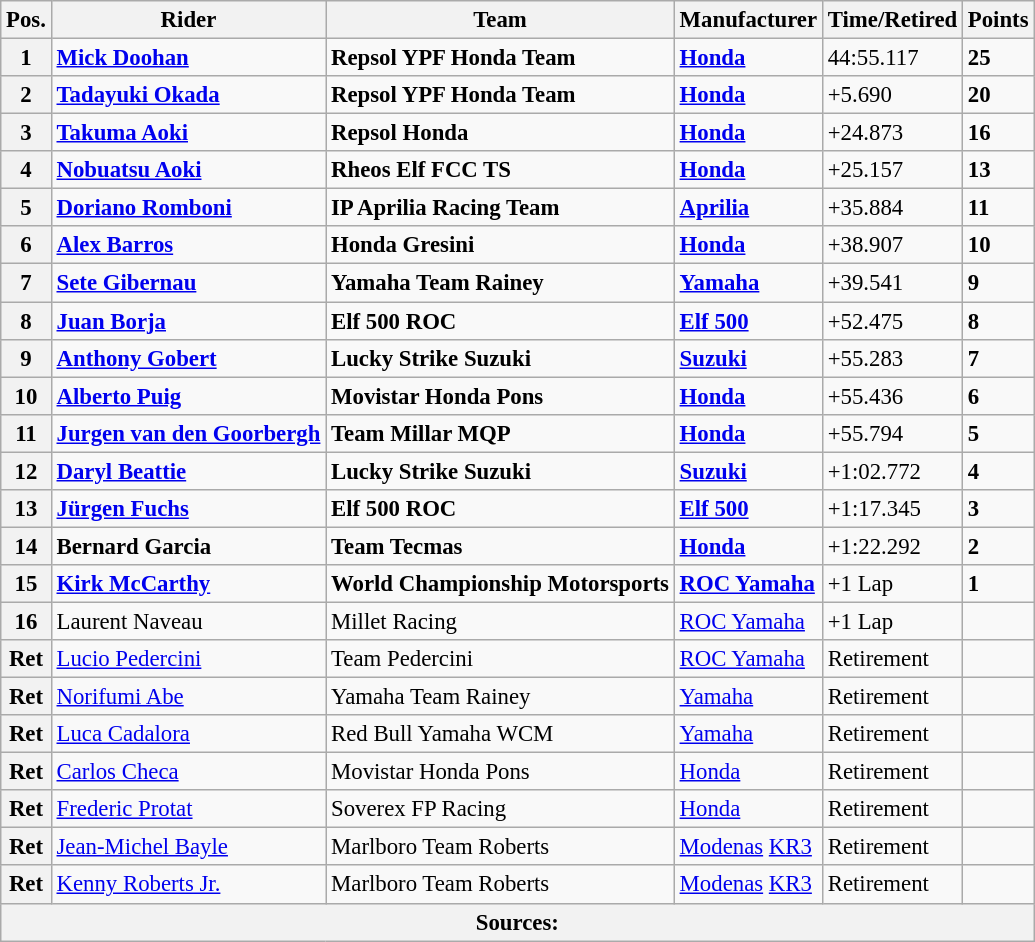<table class="wikitable" style="font-size: 95%;">
<tr>
<th>Pos.</th>
<th>Rider</th>
<th>Team</th>
<th>Manufacturer</th>
<th>Time/Retired</th>
<th>Points</th>
</tr>
<tr>
<th>1</th>
<td> <strong><a href='#'>Mick Doohan</a></strong></td>
<td><strong>Repsol YPF Honda Team</strong></td>
<td><strong><a href='#'>Honda</a></strong></td>
<td>44:55.117</td>
<td><strong>25</strong></td>
</tr>
<tr>
<th>2</th>
<td> <strong><a href='#'>Tadayuki Okada</a></strong></td>
<td><strong>Repsol YPF Honda Team</strong></td>
<td><strong><a href='#'>Honda</a></strong></td>
<td>+5.690</td>
<td><strong>20</strong></td>
</tr>
<tr>
<th>3</th>
<td> <strong><a href='#'>Takuma Aoki</a></strong></td>
<td><strong>Repsol Honda</strong></td>
<td><strong><a href='#'>Honda</a></strong></td>
<td>+24.873</td>
<td><strong>16</strong></td>
</tr>
<tr>
<th>4</th>
<td> <strong><a href='#'>Nobuatsu Aoki</a></strong></td>
<td><strong>Rheos Elf FCC TS</strong></td>
<td><strong><a href='#'>Honda</a></strong></td>
<td>+25.157</td>
<td><strong>13</strong></td>
</tr>
<tr>
<th>5</th>
<td> <strong><a href='#'>Doriano Romboni</a></strong></td>
<td><strong>IP Aprilia Racing Team</strong></td>
<td><strong><a href='#'>Aprilia</a></strong></td>
<td>+35.884</td>
<td><strong>11</strong></td>
</tr>
<tr>
<th>6</th>
<td> <strong><a href='#'>Alex Barros</a></strong></td>
<td><strong>Honda Gresini</strong></td>
<td><strong><a href='#'>Honda</a></strong></td>
<td>+38.907</td>
<td><strong>10</strong></td>
</tr>
<tr>
<th>7</th>
<td> <strong><a href='#'>Sete Gibernau</a></strong></td>
<td><strong>Yamaha Team Rainey</strong></td>
<td><strong><a href='#'>Yamaha</a></strong></td>
<td>+39.541</td>
<td><strong>9</strong></td>
</tr>
<tr>
<th>8</th>
<td> <strong><a href='#'>Juan Borja</a></strong></td>
<td><strong>Elf 500 ROC</strong></td>
<td><strong><a href='#'>Elf 500</a></strong></td>
<td>+52.475</td>
<td><strong>8</strong></td>
</tr>
<tr>
<th>9</th>
<td> <strong><a href='#'>Anthony Gobert</a></strong></td>
<td><strong>Lucky Strike Suzuki</strong></td>
<td><strong><a href='#'>Suzuki</a></strong></td>
<td>+55.283</td>
<td><strong>7</strong></td>
</tr>
<tr>
<th>10</th>
<td> <strong><a href='#'>Alberto Puig</a></strong></td>
<td><strong>Movistar Honda Pons</strong></td>
<td><strong><a href='#'>Honda</a></strong></td>
<td>+55.436</td>
<td><strong>6</strong></td>
</tr>
<tr>
<th>11</th>
<td> <strong><a href='#'>Jurgen van den Goorbergh</a></strong></td>
<td><strong>Team Millar MQP</strong></td>
<td><strong><a href='#'>Honda</a></strong></td>
<td>+55.794</td>
<td><strong>5</strong></td>
</tr>
<tr>
<th>12</th>
<td> <strong><a href='#'>Daryl Beattie</a></strong></td>
<td><strong>Lucky Strike Suzuki</strong></td>
<td><strong><a href='#'>Suzuki</a></strong></td>
<td>+1:02.772</td>
<td><strong>4</strong></td>
</tr>
<tr>
<th>13</th>
<td> <strong><a href='#'>Jürgen Fuchs</a></strong></td>
<td><strong>Elf 500 ROC</strong></td>
<td><strong><a href='#'>Elf 500</a></strong></td>
<td>+1:17.345</td>
<td><strong>3</strong></td>
</tr>
<tr>
<th>14</th>
<td> <strong>Bernard Garcia</strong></td>
<td><strong>Team Tecmas</strong></td>
<td><strong><a href='#'>Honda</a></strong></td>
<td>+1:22.292</td>
<td><strong>2</strong></td>
</tr>
<tr>
<th>15</th>
<td> <strong><a href='#'>Kirk McCarthy</a></strong></td>
<td><strong>World Championship Motorsports</strong></td>
<td><strong><a href='#'>ROC Yamaha</a></strong></td>
<td>+1 Lap</td>
<td><strong>1</strong></td>
</tr>
<tr>
<th>16</th>
<td> Laurent Naveau</td>
<td>Millet Racing</td>
<td><a href='#'>ROC Yamaha</a></td>
<td>+1 Lap</td>
<td></td>
</tr>
<tr>
<th>Ret</th>
<td> <a href='#'>Lucio Pedercini</a></td>
<td>Team Pedercini</td>
<td><a href='#'>ROC Yamaha</a></td>
<td>Retirement</td>
<td></td>
</tr>
<tr>
<th>Ret</th>
<td> <a href='#'>Norifumi Abe</a></td>
<td>Yamaha Team Rainey</td>
<td><a href='#'>Yamaha</a></td>
<td>Retirement</td>
<td></td>
</tr>
<tr>
<th>Ret</th>
<td> <a href='#'>Luca Cadalora</a></td>
<td>Red Bull Yamaha WCM</td>
<td><a href='#'>Yamaha</a></td>
<td>Retirement</td>
<td></td>
</tr>
<tr>
<th>Ret</th>
<td> <a href='#'>Carlos Checa</a></td>
<td>Movistar Honda Pons</td>
<td><a href='#'>Honda</a></td>
<td>Retirement</td>
<td></td>
</tr>
<tr>
<th>Ret</th>
<td> <a href='#'>Frederic Protat</a></td>
<td>Soverex FP Racing</td>
<td><a href='#'>Honda</a></td>
<td>Retirement</td>
<td></td>
</tr>
<tr>
<th>Ret</th>
<td> <a href='#'>Jean-Michel Bayle</a></td>
<td>Marlboro Team Roberts</td>
<td><a href='#'>Modenas</a> <a href='#'>KR3</a></td>
<td>Retirement</td>
<td></td>
</tr>
<tr>
<th>Ret</th>
<td> <a href='#'>Kenny Roberts Jr.</a></td>
<td>Marlboro Team Roberts</td>
<td><a href='#'>Modenas</a> <a href='#'>KR3</a></td>
<td>Retirement</td>
<td></td>
</tr>
<tr>
<th colspan=8>Sources: </th>
</tr>
</table>
